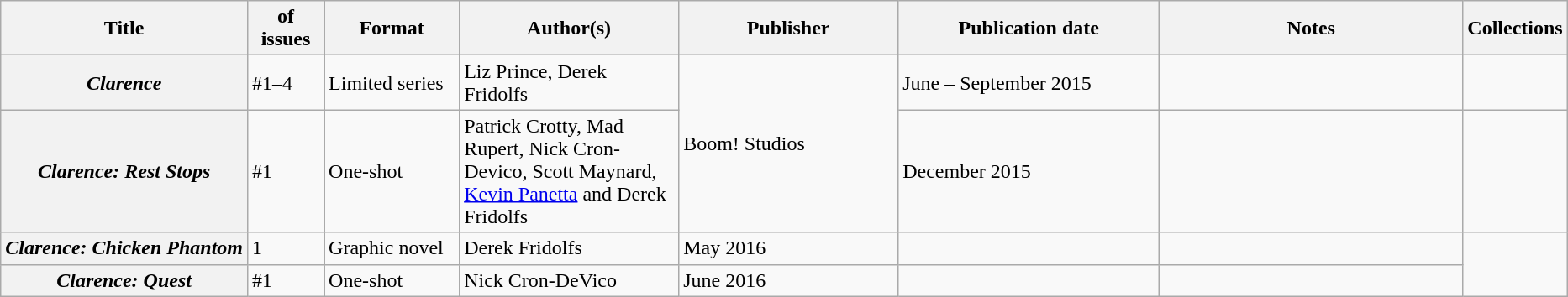<table class="wikitable">
<tr>
<th>Title</th>
<th style="width:40pt"> of issues</th>
<th style="width:75pt">Format</th>
<th style="width:125pt">Author(s)</th>
<th style="width:125pt">Publisher</th>
<th style="width:150pt">Publication date</th>
<th style="width:175pt">Notes</th>
<th>Collections</th>
</tr>
<tr>
<th><em>Clarence</em></th>
<td>#1–4</td>
<td>Limited series</td>
<td>Liz Prince, Derek Fridolfs</td>
<td rowspan="2">Boom! Studios</td>
<td>June – September 2015</td>
<td></td>
<td></td>
</tr>
<tr>
<th><em>Clarence: Rest Stops</em></th>
<td>#1</td>
<td>One-shot</td>
<td>Patrick Crotty, Mad Rupert, Nick Cron-Devico, Scott Maynard, <a href='#'>Kevin Panetta</a> and Derek Fridolfs</td>
<td>December 2015</td>
<td></td>
<td></td>
</tr>
<tr>
<th><em>Clarence: Chicken Phantom</em></th>
<td>1</td>
<td>Graphic novel</td>
<td>Derek Fridolfs</td>
<td>May 2016</td>
<td></td>
<td></td>
</tr>
<tr>
<th><em>Clarence: Quest</em></th>
<td>#1</td>
<td>One-shot</td>
<td>Nick Cron-DeVico</td>
<td>June 2016</td>
<td></td>
<td></td>
</tr>
</table>
